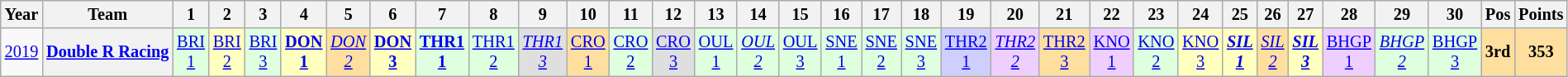<table class="wikitable" style="text-align:center; font-size:85%">
<tr>
<th>Year</th>
<th>Team</th>
<th>1</th>
<th>2</th>
<th>3</th>
<th>4</th>
<th>5</th>
<th>6</th>
<th>7</th>
<th>8</th>
<th>9</th>
<th>10</th>
<th>11</th>
<th>12</th>
<th>13</th>
<th>14</th>
<th>15</th>
<th>16</th>
<th>17</th>
<th>18</th>
<th>19</th>
<th>20</th>
<th>21</th>
<th>22</th>
<th>23</th>
<th>24</th>
<th>25</th>
<th>26</th>
<th>27</th>
<th>28</th>
<th>29</th>
<th>30</th>
<th>Pos</th>
<th>Points</th>
</tr>
<tr>
<td nowrap><a href='#'>2019</a></td>
<th nowrap><a href='#'>Double R Racing</a></th>
<td style="background:#DFFFDF;"><a href='#'>BRI<br>1</a><br></td>
<td style="background:#FFFFBF;"><a href='#'>BRI<br>2</a><br></td>
<td style="background:#DFFFDF;"><a href='#'>BRI<br>3</a><br></td>
<td style="background:#FFFFBF;"><strong><a href='#'>DON<br>1</a></strong><br></td>
<td style="background:#FFDF9F;"><em><a href='#'>DON<br>2</a></em><br></td>
<td style="background:#FFFFBF;"><strong><a href='#'>DON<br>3</a></strong><br></td>
<td style="background:#DFFFDF;"><strong><a href='#'>THR1<br>1</a></strong><br></td>
<td style="background:#DFFFDF;"><a href='#'>THR1<br>2</a><br></td>
<td style="background:#DFDFDF;"><em><a href='#'>THR1<br>3</a></em><br></td>
<td style="background:#FFDF9F;"><a href='#'>CRO<br>1</a><br></td>
<td style="background:#DFFFDF;"><a href='#'>CRO<br>2</a><br></td>
<td style="background:#DFDFDF;"><a href='#'>CRO<br>3</a><br></td>
<td style="background:#DFFFDF;"><a href='#'>OUL<br>1</a><br></td>
<td style="background:#DFFFDF;"><em><a href='#'>OUL<br>2</a></em><br></td>
<td style="background:#DFFFDF;"><a href='#'>OUL<br>3</a><br></td>
<td style="background:#DFFFDF;"><a href='#'>SNE<br>1</a><br></td>
<td style="background:#DFFFDF;"><a href='#'>SNE<br>2</a><br></td>
<td style="background:#DFFFDF;"><a href='#'>SNE<br>3</a><br></td>
<td style="background:#CFCFFF;"><a href='#'>THR2<br>1</a><br></td>
<td style="background:#EFCFFF;"><em><a href='#'>THR2<br>2</a></em><br></td>
<td style="background:#FFDF9F;"><a href='#'>THR2<br>3</a><br></td>
<td style="background:#EFCFFF;"><a href='#'>KNO<br>1</a><br></td>
<td style="background:#DFFFDF;"><a href='#'>KNO<br>2</a><br></td>
<td style="background:#FFFFBF;"><a href='#'>KNO<br>3</a><br></td>
<td style="background:#FFFFBF;"><strong><em><a href='#'>SIL<br>1</a></em></strong><br></td>
<td style="background:#FFDF9F;"><em><a href='#'>SIL<br>2</a></em><br></td>
<td style="background:#FFFFBF;"><strong><em><a href='#'>SIL<br>3</a></em></strong><br></td>
<td style="background:#EFCFFF;"><a href='#'>BHGP<br>1</a><br></td>
<td style="background:#DFFFDF;"><em><a href='#'>BHGP<br>2</a></em><br></td>
<td style="background:#DFFFDF;"><a href='#'>BHGP<br>3</a><br></td>
<th style="background:#FFDF9F;">3rd</th>
<th style="background:#FFDF9F;">353</th>
</tr>
</table>
